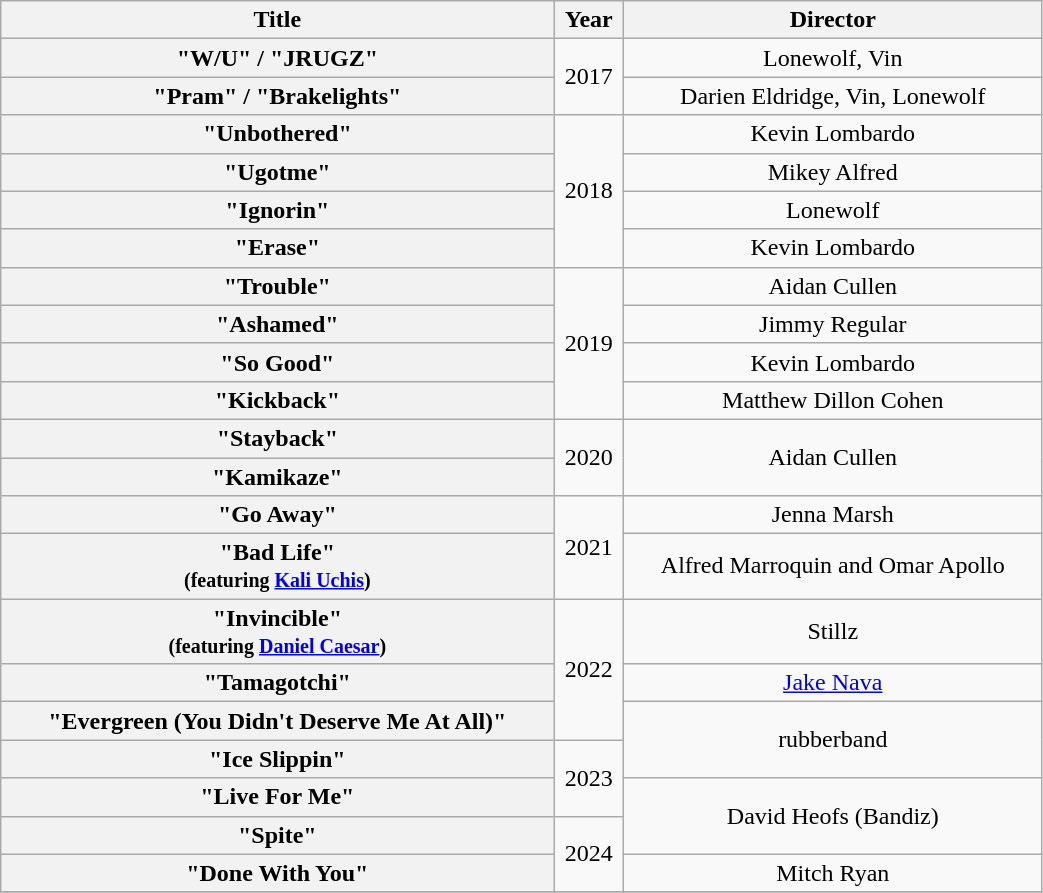<table class="wikitable plainrowheaders" style="text-align:center; width:55%">
<tr>
<th scope="col">Title</th>
<th>Year</th>
<th>Director</th>
</tr>
<tr>
<th scope="row">"W/U" / "JRUGZ"</th>
<td rowspan="2">2017</td>
<td>Lonewolf, Vin</td>
</tr>
<tr>
<th scope="row">"Pram" / "Brakelights"</th>
<td>Darien Eldridge, Vin, Lonewolf</td>
</tr>
<tr>
<th scope="row">"Unbothered"</th>
<td rowspan="4">2018</td>
<td>Kevin Lombardo</td>
</tr>
<tr>
<th scope="row">"Ugotme"</th>
<td>Mikey Alfred</td>
</tr>
<tr>
<th scope="row">"Ignorin"</th>
<td>Lonewolf</td>
</tr>
<tr>
<th scope="row">"Erase"</th>
<td>Kevin Lombardo</td>
</tr>
<tr>
<th scope="row">"Trouble"</th>
<td rowspan="4">2019</td>
<td>Aidan Cullen</td>
</tr>
<tr>
<th scope="row">"Ashamed"</th>
<td>Jimmy Regular</td>
</tr>
<tr>
<th scope="row">"So Good"</th>
<td>Kevin Lombardo</td>
</tr>
<tr>
<th scope="row">"Kickback"</th>
<td>Matthew Dillon Cohen</td>
</tr>
<tr>
<th scope="row">"Stayback"</th>
<td rowspan="2">2020</td>
<td rowspan="2">Aidan Cullen</td>
</tr>
<tr>
<th scope="row">"Kamikaze"</th>
</tr>
<tr>
<th scope="row">"Go Away"</th>
<td rowspan="2">2021</td>
<td>Jenna Marsh</td>
</tr>
<tr>
<th scope="row">"Bad Life"<br><small>(featuring <a href='#'>Kali Uchis</a>)</small></th>
<td>Alfred Marroquin and Omar Apollo</td>
</tr>
<tr>
<th scope="row">"Invincible"<br><small>(featuring <a href='#'>Daniel Caesar</a>)</small></th>
<td rowspan="3">2022</td>
<td>Stillz</td>
</tr>
<tr>
<th scope="row">"Tamagotchi"</th>
<td><a href='#'>Jake Nava</a></td>
</tr>
<tr>
<th scope="row">"Evergreen (You Didn't Deserve Me At All)"</th>
<td rowspan="2">rubberband</td>
</tr>
<tr>
<th scope="row">"Ice Slippin"</th>
<td rowspan="2">2023</td>
</tr>
<tr>
<th scope="row">"Live For Me"</th>
<td rowspan="2">David Heofs (Bandiz)</td>
</tr>
<tr>
<th scope="row">"Spite"</th>
<td rowspan="2">2024</td>
</tr>
<tr>
<th scope="row">"Done With You"</th>
<td rowspan="1">Mitch Ryan</td>
</tr>
<tr>
</tr>
</table>
